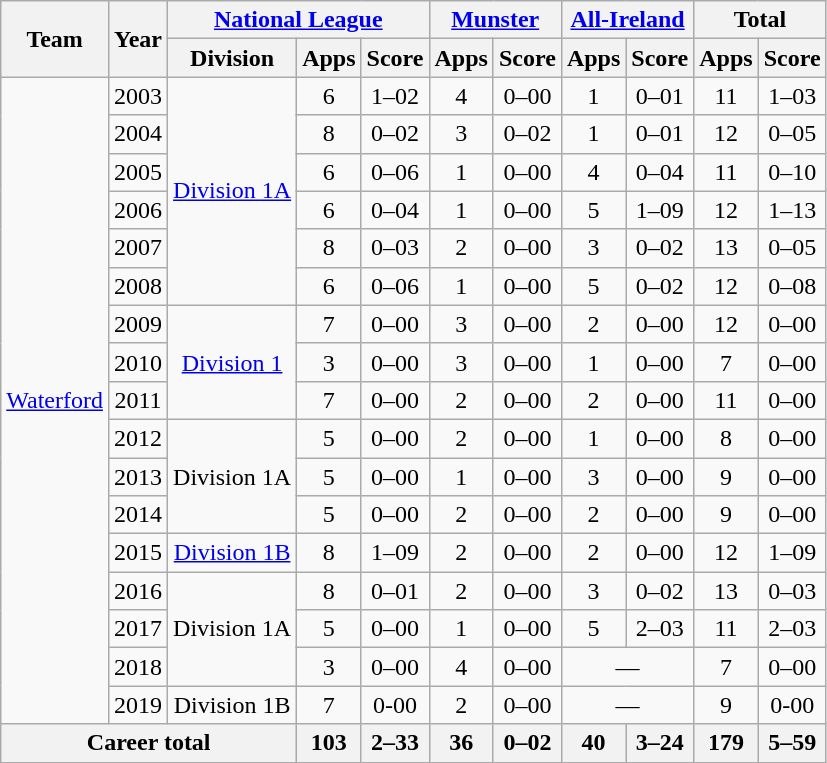<table class="wikitable" style="text-align:center">
<tr>
<th rowspan="2">Team</th>
<th rowspan="2">Year</th>
<th colspan="3"><a href='#'>National League</a></th>
<th colspan="2"><a href='#'>Munster</a></th>
<th colspan="2"><a href='#'>All-Ireland</a></th>
<th colspan="2">Total</th>
</tr>
<tr>
<th>Division</th>
<th>Apps</th>
<th>Score</th>
<th>Apps</th>
<th>Score</th>
<th>Apps</th>
<th>Score</th>
<th>Apps</th>
<th>Score</th>
</tr>
<tr>
<td rowspan="17"><a href='#'>Waterford</a></td>
<td>2003</td>
<td rowspan="6"><a href='#'>Division 1A</a></td>
<td>6</td>
<td>1–02</td>
<td>4</td>
<td>0–00</td>
<td>1</td>
<td>0–01</td>
<td>11</td>
<td>1–03</td>
</tr>
<tr>
<td>2004</td>
<td>8</td>
<td>0–02</td>
<td>3</td>
<td>0–02</td>
<td>1</td>
<td>0–01</td>
<td>12</td>
<td>0–05</td>
</tr>
<tr>
<td>2005</td>
<td>6</td>
<td>0–06</td>
<td>1</td>
<td>0–00</td>
<td>4</td>
<td>0–04</td>
<td>11</td>
<td>0–10</td>
</tr>
<tr>
<td>2006</td>
<td>6</td>
<td>0–04</td>
<td>1</td>
<td>0–00</td>
<td>5</td>
<td>1–09</td>
<td>12</td>
<td>1–13</td>
</tr>
<tr>
<td>2007</td>
<td>8</td>
<td>0–03</td>
<td>2</td>
<td>0–00</td>
<td>3</td>
<td>0–02</td>
<td>13</td>
<td>0–05</td>
</tr>
<tr>
<td>2008</td>
<td>6</td>
<td>0–06</td>
<td>1</td>
<td>0–00</td>
<td>5</td>
<td>0–02</td>
<td>12</td>
<td>0–08</td>
</tr>
<tr>
<td>2009</td>
<td rowspan="3"><a href='#'>Division 1</a></td>
<td>7</td>
<td>0–00</td>
<td>3</td>
<td>0–00</td>
<td>2</td>
<td>0–00</td>
<td>12</td>
<td>0–00</td>
</tr>
<tr>
<td>2010</td>
<td>3</td>
<td>0–00</td>
<td>3</td>
<td>0–00</td>
<td>1</td>
<td>0–00</td>
<td>7</td>
<td>0–00</td>
</tr>
<tr>
<td>2011</td>
<td>7</td>
<td>0–00</td>
<td>2</td>
<td>0–00</td>
<td>2</td>
<td>0–00</td>
<td>11</td>
<td>0–00</td>
</tr>
<tr>
<td>2012</td>
<td rowspan="3">Division 1A</td>
<td>5</td>
<td>0–00</td>
<td>2</td>
<td>0–00</td>
<td>1</td>
<td>0–00</td>
<td>8</td>
<td>0–00</td>
</tr>
<tr>
<td>2013</td>
<td>5</td>
<td>0–00</td>
<td>1</td>
<td>0–00</td>
<td>3</td>
<td>0–00</td>
<td>9</td>
<td>0–00</td>
</tr>
<tr>
<td>2014</td>
<td>5</td>
<td>0–00</td>
<td>2</td>
<td>0–00</td>
<td>2</td>
<td>0–00</td>
<td>9</td>
<td>0–00</td>
</tr>
<tr>
<td>2015</td>
<td rowspan="1"><a href='#'>Division 1B</a></td>
<td>8</td>
<td>1–09</td>
<td>2</td>
<td>0–00</td>
<td>2</td>
<td>0–00</td>
<td>12</td>
<td>1–09</td>
</tr>
<tr>
<td>2016</td>
<td rowspan="3">Division 1A</td>
<td>8</td>
<td>0–01</td>
<td>2</td>
<td>0–00</td>
<td>3</td>
<td>0–02</td>
<td>13</td>
<td>0–03</td>
</tr>
<tr>
<td>2017</td>
<td>5</td>
<td>0–00</td>
<td>1</td>
<td>0–00</td>
<td>5</td>
<td>2–03</td>
<td>11</td>
<td>2–03</td>
</tr>
<tr>
<td>2018</td>
<td>3</td>
<td>0–00</td>
<td>4</td>
<td>0–00</td>
<td colspan=2>—</td>
<td>7</td>
<td>0–00</td>
</tr>
<tr>
<td>2019</td>
<td rowspan="1">Division 1B</td>
<td>7</td>
<td>0-00</td>
<td>2</td>
<td>0–00</td>
<td colspan=2>—</td>
<td>9</td>
<td>0-00</td>
</tr>
<tr>
<th colspan="3">Career total</th>
<th>103</th>
<th>2–33</th>
<th>36</th>
<th>0–02</th>
<th>40</th>
<th>3–24</th>
<th>179</th>
<th>5–59</th>
</tr>
</table>
